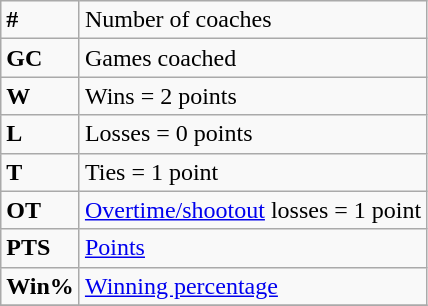<table class="wikitable">
<tr>
<td><strong>#</strong></td>
<td>Number of coaches</td>
</tr>
<tr>
<td><strong>GC</strong></td>
<td>Games coached</td>
</tr>
<tr>
<td><strong>W</strong></td>
<td>Wins = 2 points</td>
</tr>
<tr>
<td><strong>L</strong></td>
<td>Losses = 0 points</td>
</tr>
<tr>
<td><strong>T</strong></td>
<td>Ties = 1 point</td>
</tr>
<tr>
<td><strong>OT</strong></td>
<td><a href='#'>Overtime/shootout</a> losses = 1 point</td>
</tr>
<tr>
<td><strong>PTS</strong></td>
<td><a href='#'>Points</a></td>
</tr>
<tr>
<td><strong>Win%</strong></td>
<td><a href='#'>Winning percentage</a></td>
</tr>
<tr>
</tr>
</table>
